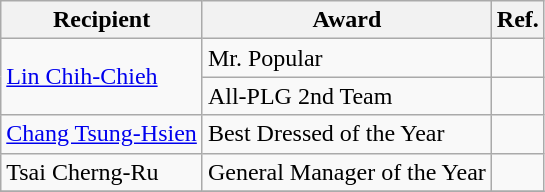<table class="wikitable">
<tr>
<th>Recipient</th>
<th>Award</th>
<th>Ref.</th>
</tr>
<tr>
<td rowspan=2><a href='#'>Lin Chih-Chieh</a></td>
<td>Mr. Popular</td>
<td></td>
</tr>
<tr>
<td>All-PLG 2nd Team</td>
<td></td>
</tr>
<tr>
<td><a href='#'>Chang Tsung-Hsien</a></td>
<td>Best Dressed of the Year</td>
<td></td>
</tr>
<tr>
<td>Tsai Cherng-Ru</td>
<td>General Manager of the Year</td>
<td></td>
</tr>
<tr>
</tr>
</table>
